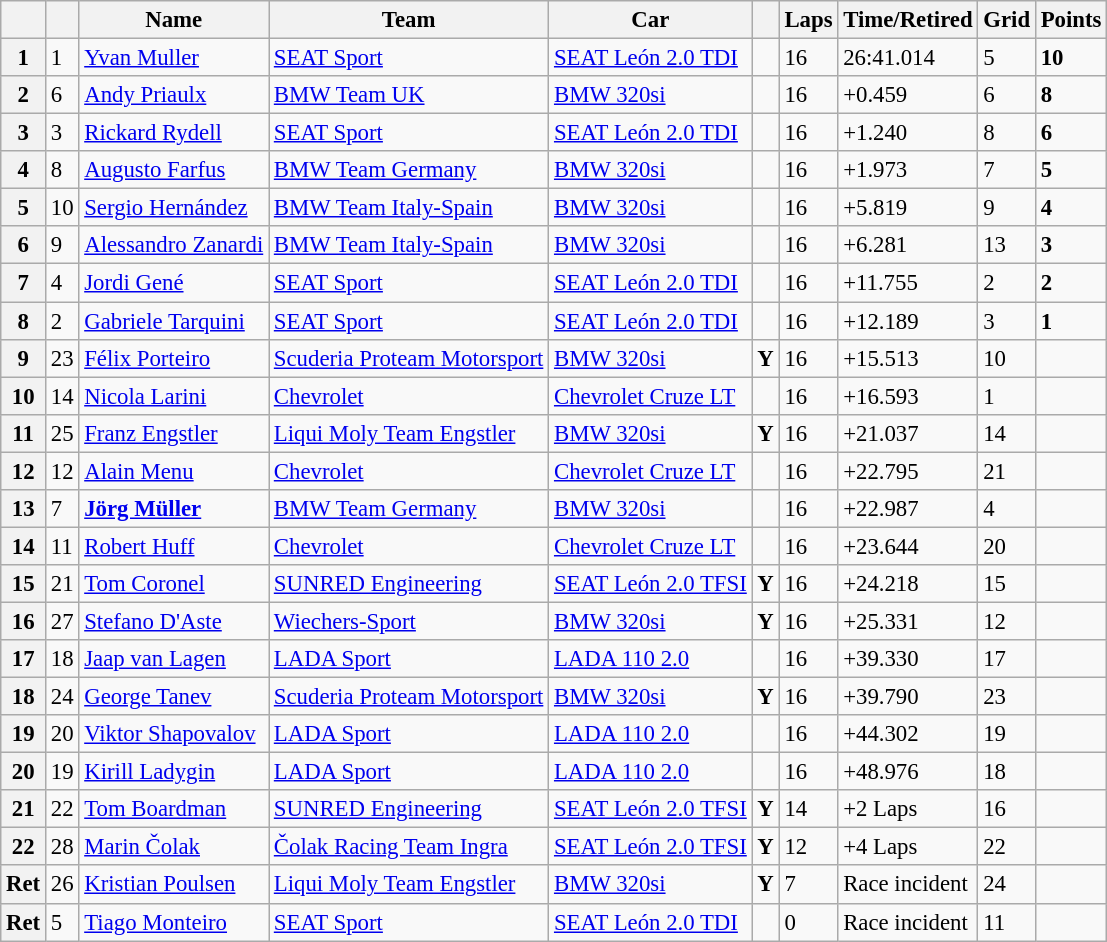<table class="wikitable sortable" style="font-size: 95%;">
<tr>
<th></th>
<th></th>
<th>Name</th>
<th>Team</th>
<th>Car</th>
<th></th>
<th>Laps</th>
<th>Time/Retired</th>
<th>Grid</th>
<th>Points</th>
</tr>
<tr>
<th>1</th>
<td>1</td>
<td> <a href='#'>Yvan Muller</a></td>
<td><a href='#'>SEAT Sport</a></td>
<td><a href='#'>SEAT León 2.0 TDI</a></td>
<td></td>
<td>16</td>
<td>26:41.014</td>
<td>5</td>
<td><strong>10</strong></td>
</tr>
<tr>
<th>2</th>
<td>6</td>
<td> <a href='#'>Andy Priaulx</a></td>
<td><a href='#'>BMW Team UK</a></td>
<td><a href='#'>BMW 320si</a></td>
<td></td>
<td>16</td>
<td>+0.459</td>
<td>6</td>
<td><strong>8</strong></td>
</tr>
<tr>
<th>3</th>
<td>3</td>
<td> <a href='#'>Rickard Rydell</a></td>
<td><a href='#'>SEAT Sport</a></td>
<td><a href='#'>SEAT León 2.0 TDI</a></td>
<td></td>
<td>16</td>
<td>+1.240</td>
<td>8</td>
<td><strong>6</strong></td>
</tr>
<tr>
<th>4</th>
<td>8</td>
<td> <a href='#'>Augusto Farfus</a></td>
<td><a href='#'>BMW Team Germany</a></td>
<td><a href='#'>BMW 320si</a></td>
<td></td>
<td>16</td>
<td>+1.973</td>
<td>7</td>
<td><strong>5</strong></td>
</tr>
<tr>
<th>5</th>
<td>10</td>
<td> <a href='#'>Sergio Hernández</a></td>
<td><a href='#'>BMW Team Italy-Spain</a></td>
<td><a href='#'>BMW 320si</a></td>
<td></td>
<td>16</td>
<td>+5.819</td>
<td>9</td>
<td><strong>4</strong></td>
</tr>
<tr>
<th>6</th>
<td>9</td>
<td> <a href='#'>Alessandro Zanardi</a></td>
<td><a href='#'>BMW Team Italy-Spain</a></td>
<td><a href='#'>BMW 320si</a></td>
<td></td>
<td>16</td>
<td>+6.281</td>
<td>13</td>
<td><strong>3</strong></td>
</tr>
<tr>
<th>7</th>
<td>4</td>
<td> <a href='#'>Jordi Gené</a></td>
<td><a href='#'>SEAT Sport</a></td>
<td><a href='#'>SEAT León 2.0 TDI</a></td>
<td></td>
<td>16</td>
<td>+11.755</td>
<td>2</td>
<td><strong>2</strong></td>
</tr>
<tr>
<th>8</th>
<td>2</td>
<td> <a href='#'>Gabriele Tarquini</a></td>
<td><a href='#'>SEAT Sport</a></td>
<td><a href='#'>SEAT León 2.0 TDI</a></td>
<td></td>
<td>16</td>
<td>+12.189</td>
<td>3</td>
<td><strong>1</strong></td>
</tr>
<tr>
<th>9</th>
<td>23</td>
<td> <a href='#'>Félix Porteiro</a></td>
<td><a href='#'>Scuderia Proteam Motorsport</a></td>
<td><a href='#'>BMW 320si</a></td>
<td align=center><strong><span>Y</span></strong></td>
<td>16</td>
<td>+15.513</td>
<td>10</td>
<td></td>
</tr>
<tr>
<th>10</th>
<td>14</td>
<td> <a href='#'>Nicola Larini</a></td>
<td><a href='#'>Chevrolet</a></td>
<td><a href='#'>Chevrolet Cruze LT</a></td>
<td></td>
<td>16</td>
<td>+16.593</td>
<td>1</td>
<td></td>
</tr>
<tr>
<th>11</th>
<td>25</td>
<td> <a href='#'>Franz Engstler</a></td>
<td><a href='#'>Liqui Moly Team Engstler</a></td>
<td><a href='#'>BMW 320si</a></td>
<td align=center><strong><span>Y</span></strong></td>
<td>16</td>
<td>+21.037</td>
<td>14</td>
<td></td>
</tr>
<tr>
<th>12</th>
<td>12</td>
<td> <a href='#'>Alain Menu</a></td>
<td><a href='#'>Chevrolet</a></td>
<td><a href='#'>Chevrolet Cruze LT</a></td>
<td></td>
<td>16</td>
<td>+22.795</td>
<td>21</td>
<td></td>
</tr>
<tr>
<th>13</th>
<td>7</td>
<td> <strong><a href='#'>Jörg Müller</a></strong></td>
<td><a href='#'>BMW Team Germany</a></td>
<td><a href='#'>BMW 320si</a></td>
<td></td>
<td>16</td>
<td>+22.987</td>
<td>4</td>
<td></td>
</tr>
<tr>
<th>14</th>
<td>11</td>
<td> <a href='#'>Robert Huff</a></td>
<td><a href='#'>Chevrolet</a></td>
<td><a href='#'>Chevrolet Cruze LT</a></td>
<td></td>
<td>16</td>
<td>+23.644</td>
<td>20</td>
<td></td>
</tr>
<tr>
<th>15</th>
<td>21</td>
<td> <a href='#'>Tom Coronel</a></td>
<td><a href='#'>SUNRED Engineering</a></td>
<td><a href='#'>SEAT León 2.0 TFSI</a></td>
<td align=center><strong><span>Y</span></strong></td>
<td>16</td>
<td>+24.218</td>
<td>15</td>
<td></td>
</tr>
<tr>
<th>16</th>
<td>27</td>
<td> <a href='#'>Stefano D'Aste</a></td>
<td><a href='#'>Wiechers-Sport</a></td>
<td><a href='#'>BMW 320si</a></td>
<td align=center><strong><span>Y</span></strong></td>
<td>16</td>
<td>+25.331</td>
<td>12</td>
<td></td>
</tr>
<tr>
<th>17</th>
<td>18</td>
<td> <a href='#'>Jaap van Lagen</a></td>
<td><a href='#'>LADA Sport</a></td>
<td><a href='#'>LADA 110 2.0</a></td>
<td></td>
<td>16</td>
<td>+39.330</td>
<td>17</td>
<td></td>
</tr>
<tr>
<th>18</th>
<td>24</td>
<td> <a href='#'>George Tanev</a></td>
<td><a href='#'>Scuderia Proteam Motorsport</a></td>
<td><a href='#'>BMW 320si</a></td>
<td align=center><strong><span>Y</span></strong></td>
<td>16</td>
<td>+39.790</td>
<td>23</td>
<td></td>
</tr>
<tr>
<th>19</th>
<td>20</td>
<td> <a href='#'>Viktor Shapovalov</a></td>
<td><a href='#'>LADA Sport</a></td>
<td><a href='#'>LADA 110 2.0</a></td>
<td></td>
<td>16</td>
<td>+44.302</td>
<td>19</td>
<td></td>
</tr>
<tr>
<th>20</th>
<td>19</td>
<td> <a href='#'>Kirill Ladygin</a></td>
<td><a href='#'>LADA Sport</a></td>
<td><a href='#'>LADA 110 2.0</a></td>
<td></td>
<td>16</td>
<td>+48.976</td>
<td>18</td>
<td></td>
</tr>
<tr>
<th>21</th>
<td>22</td>
<td> <a href='#'>Tom Boardman</a></td>
<td><a href='#'>SUNRED Engineering</a></td>
<td><a href='#'>SEAT León 2.0 TFSI</a></td>
<td align=center><strong><span>Y</span></strong></td>
<td>14</td>
<td>+2 Laps</td>
<td>16</td>
<td></td>
</tr>
<tr>
<th>22</th>
<td>28</td>
<td> <a href='#'>Marin Čolak</a></td>
<td><a href='#'>Čolak Racing Team Ingra</a></td>
<td><a href='#'>SEAT León 2.0 TFSI</a></td>
<td align=center><strong><span>Y</span></strong></td>
<td>12</td>
<td>+4 Laps</td>
<td>22</td>
<td></td>
</tr>
<tr>
<th>Ret</th>
<td>26</td>
<td> <a href='#'>Kristian Poulsen</a></td>
<td><a href='#'>Liqui Moly Team Engstler</a></td>
<td><a href='#'>BMW 320si</a></td>
<td align=center><strong><span>Y</span></strong></td>
<td>7</td>
<td>Race incident</td>
<td>24</td>
<td></td>
</tr>
<tr>
<th>Ret</th>
<td>5</td>
<td> <a href='#'>Tiago Monteiro</a></td>
<td><a href='#'>SEAT Sport</a></td>
<td><a href='#'>SEAT León 2.0 TDI</a></td>
<td></td>
<td>0</td>
<td>Race incident</td>
<td>11</td>
<td></td>
</tr>
</table>
